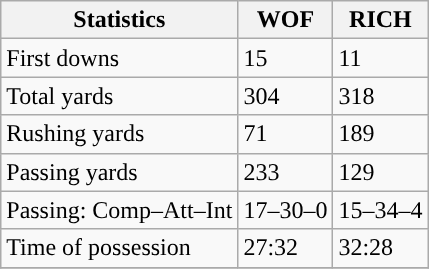<table class="wikitable" style="float: left;">
<tr>
<th>Statistics</th>
<th>WOF</th>
<th>RICH</th>
</tr>
<tr>
<td>First downs</td>
<td>15</td>
<td>11</td>
</tr>
<tr>
<td>Total yards</td>
<td>304</td>
<td>318</td>
</tr>
<tr>
<td>Rushing yards</td>
<td>71</td>
<td>189</td>
</tr>
<tr>
<td>Passing yards</td>
<td>233</td>
<td>129</td>
</tr>
<tr>
<td>Passing: Comp–Att–Int</td>
<td>17–30–0</td>
<td>15–34–4</td>
</tr>
<tr>
<td>Time of possession</td>
<td>27:32</td>
<td>32:28</td>
</tr>
<tr>
</tr>
</table>
